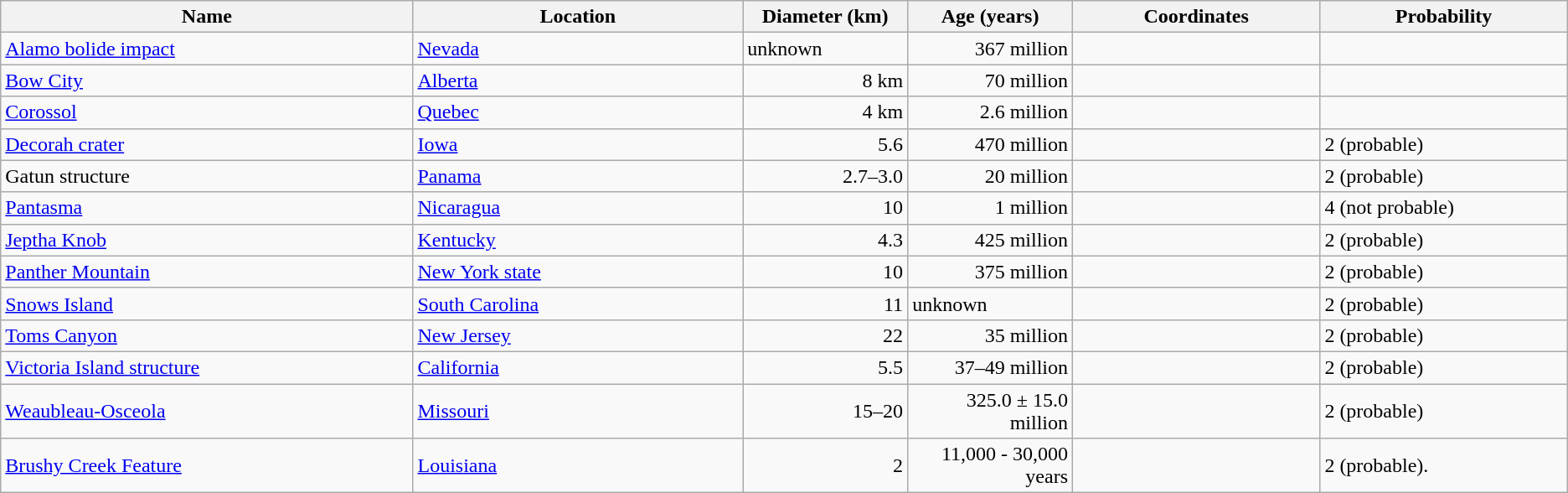<table class="wikitable sortable">
<tr>
<th style="width:25%;">Name</th>
<th style="width:20%;">Location</th>
<th style="width:10%;">Diameter (km)</th>
<th style="width:10%;">Age (years)</th>
<th style="width:15%;">Coordinates</th>
<th style="width:15%;">Probability</th>
</tr>
<tr>
<td><a href='#'>Alamo bolide impact</a></td>
<td><a href='#'>Nevada</a></td>
<td>unknown</td>
<td align=right>367 million</td>
<td align=right></td>
<td></td>
</tr>
<tr>
<td><a href='#'>Bow City</a></td>
<td><a href='#'>Alberta</a></td>
<td align=right>8 km</td>
<td align=right>70 million</td>
<td align=right></td>
<td></td>
</tr>
<tr>
<td><a href='#'>Corossol</a></td>
<td><a href='#'>Quebec</a></td>
<td align=right>4 km</td>
<td align=right>2.6 million</td>
<td align=right></td>
<td></td>
</tr>
<tr>
<td><a href='#'>Decorah crater</a></td>
<td><a href='#'>Iowa</a></td>
<td align=right>5.6</td>
<td align=right>470 million</td>
<td align=right></td>
<td>2 (probable)</td>
</tr>
<tr>
<td>Gatun structure</td>
<td><a href='#'>Panama</a></td>
<td align=right>2.7–3.0</td>
<td align=right>20 million</td>
<td align=right></td>
<td>2 (probable)</td>
</tr>
<tr>
<td><a href='#'>Pantasma</a></td>
<td><a href='#'>Nicaragua</a></td>
<td align=right>10</td>
<td align=right>1 million</td>
<td align=right></td>
<td>4 (not probable)</td>
</tr>
<tr>
<td><a href='#'>Jeptha Knob</a></td>
<td><a href='#'>Kentucky</a></td>
<td align=right>4.3</td>
<td align=right>425 million</td>
<td align=right></td>
<td>2 (probable)</td>
</tr>
<tr>
<td><a href='#'>Panther Mountain</a></td>
<td><a href='#'>New York state</a></td>
<td align=right>10</td>
<td align=right>375 million</td>
<td align=right></td>
<td>2 (probable)</td>
</tr>
<tr>
<td><a href='#'>Snows Island</a></td>
<td><a href='#'>South Carolina</a></td>
<td align=right>11</td>
<td>unknown</td>
<td align=right></td>
<td>2 (probable)</td>
</tr>
<tr>
<td><a href='#'>Toms Canyon</a></td>
<td><a href='#'>New Jersey</a></td>
<td align=right>22</td>
<td align=right>35 million</td>
<td align=right></td>
<td>2 (probable)</td>
</tr>
<tr>
<td><a href='#'>Victoria Island structure</a></td>
<td><a href='#'>California</a></td>
<td align=right>5.5</td>
<td align=right>37–49 million</td>
<td align=right></td>
<td>2 (probable)</td>
</tr>
<tr>
<td><a href='#'>Weaubleau-Osceola</a></td>
<td><a href='#'>Missouri</a></td>
<td align=right>15–20</td>
<td align=right>325.0 ± 15.0 million</td>
<td align=right></td>
<td>2 (probable)</td>
</tr>
<tr>
<td><a href='#'>Brushy Creek Feature</a></td>
<td><a href='#'>Louisiana</a></td>
<td align=right>2</td>
<td align=right>11,000 - 30,000 years</td>
<td align=right></td>
<td>2 (probable).</td>
</tr>
</table>
